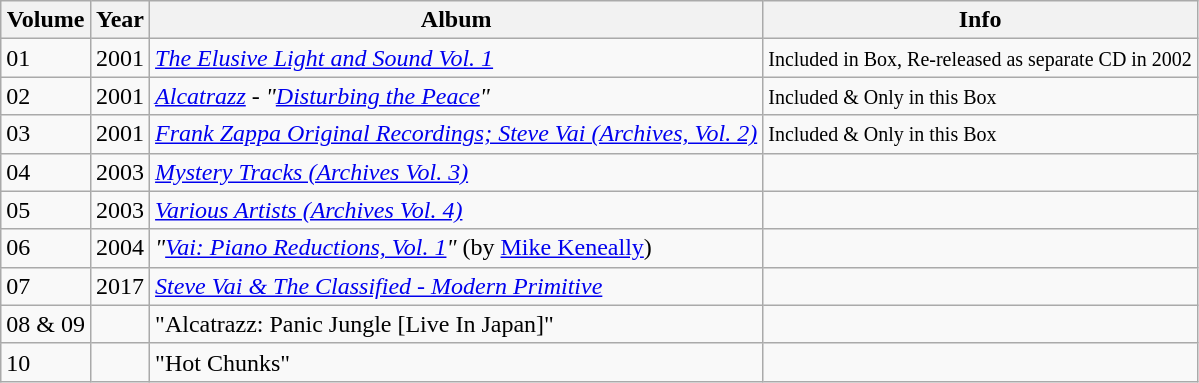<table class="wikitable">
<tr>
<th>Volume</th>
<th>Year</th>
<th>Album</th>
<th>Info</th>
</tr>
<tr>
<td>01</td>
<td>2001</td>
<td><em><a href='#'>The Elusive Light and Sound Vol. 1</a></em></td>
<td><small>Included in Box, Re-released as separate CD in 2002</small></td>
</tr>
<tr>
<td>02</td>
<td>2001</td>
<td><em><a href='#'>Alcatrazz</a> - "<a href='#'>Disturbing the Peace</a>"</em></td>
<td><small>Included & Only in this Box</small></td>
</tr>
<tr>
<td>03</td>
<td>2001</td>
<td><em><a href='#'>Frank Zappa Original Recordings; Steve Vai (Archives, Vol. 2)</a></em></td>
<td><small>Included & Only in this Box</small></td>
</tr>
<tr>
<td>04</td>
<td>2003</td>
<td><em><a href='#'>Mystery Tracks (Archives Vol. 3)</a></em></td>
<td></td>
</tr>
<tr>
<td>05</td>
<td>2003</td>
<td><em><a href='#'>Various Artists (Archives Vol. 4)</a></em></td>
<td></td>
</tr>
<tr>
<td>06</td>
<td>2004</td>
<td><em>"<a href='#'>Vai: Piano Reductions, Vol. 1</a>"</em> (by <a href='#'>Mike Keneally</a>)</td>
<td></td>
</tr>
<tr>
<td>07</td>
<td>2017</td>
<td><em><a href='#'>Steve Vai & The Classified - Modern Primitive</a></em></td>
<td></td>
</tr>
<tr>
<td>08 & 09</td>
<td></td>
<td>"Alcatrazz: Panic Jungle [Live In Japan]"</td>
<td></td>
</tr>
<tr>
<td>10</td>
<td></td>
<td>"Hot Chunks"</td>
<td></td>
</tr>
</table>
